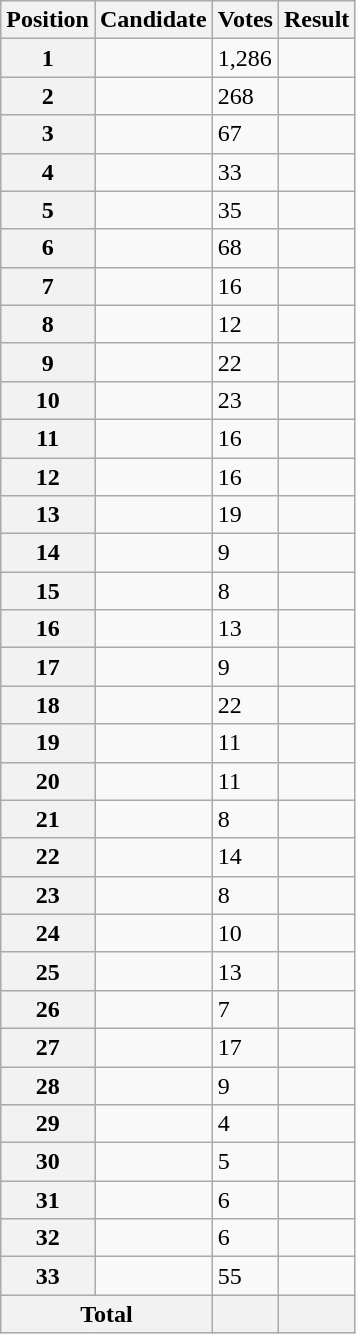<table class="wikitable sortable col3right">
<tr>
<th scope="col">Position</th>
<th scope="col">Candidate</th>
<th scope="col">Votes</th>
<th scope="col">Result</th>
</tr>
<tr>
<th scope="row">1</th>
<td></td>
<td>1,286</td>
<td></td>
</tr>
<tr>
<th scope="row">2</th>
<td></td>
<td>268</td>
<td></td>
</tr>
<tr>
<th scope="row">3</th>
<td></td>
<td>67</td>
<td></td>
</tr>
<tr>
<th scope="row">4</th>
<td></td>
<td>33</td>
<td></td>
</tr>
<tr>
<th scope="row">5</th>
<td></td>
<td>35</td>
<td></td>
</tr>
<tr>
<th scope="row">6</th>
<td></td>
<td>68</td>
<td></td>
</tr>
<tr>
<th scope="row">7</th>
<td></td>
<td>16</td>
<td></td>
</tr>
<tr>
<th scope="row">8</th>
<td></td>
<td>12</td>
<td></td>
</tr>
<tr>
<th scope="row">9</th>
<td></td>
<td>22</td>
<td></td>
</tr>
<tr>
<th scope="row">10</th>
<td></td>
<td>23</td>
<td></td>
</tr>
<tr>
<th scope="row">11</th>
<td></td>
<td>16</td>
<td></td>
</tr>
<tr>
<th scope="row">12</th>
<td></td>
<td>16</td>
<td></td>
</tr>
<tr>
<th scope="row">13</th>
<td></td>
<td>19</td>
<td></td>
</tr>
<tr>
<th scope="row">14</th>
<td></td>
<td>9</td>
<td></td>
</tr>
<tr>
<th scope="row">15</th>
<td></td>
<td>8</td>
<td></td>
</tr>
<tr>
<th scope="row">16</th>
<td></td>
<td>13</td>
<td></td>
</tr>
<tr>
<th scope="row">17</th>
<td></td>
<td>9</td>
<td></td>
</tr>
<tr>
<th scope="row">18</th>
<td></td>
<td>22</td>
<td></td>
</tr>
<tr>
<th scope="row">19</th>
<td></td>
<td>11</td>
<td></td>
</tr>
<tr>
<th scope="row">20</th>
<td></td>
<td>11</td>
<td></td>
</tr>
<tr>
<th scope="row">21</th>
<td></td>
<td>8</td>
<td></td>
</tr>
<tr>
<th scope="row">22</th>
<td></td>
<td>14</td>
<td></td>
</tr>
<tr>
<th scope="row">23</th>
<td></td>
<td>8</td>
<td></td>
</tr>
<tr>
<th scope="row">24</th>
<td></td>
<td>10</td>
<td></td>
</tr>
<tr>
<th scope="row">25</th>
<td></td>
<td>13</td>
<td></td>
</tr>
<tr>
<th scope="row">26</th>
<td></td>
<td>7</td>
<td></td>
</tr>
<tr>
<th scope="row">27</th>
<td></td>
<td>17</td>
<td></td>
</tr>
<tr>
<th scope="row">28</th>
<td></td>
<td>9</td>
<td></td>
</tr>
<tr>
<th scope="row">29</th>
<td></td>
<td>4</td>
<td></td>
</tr>
<tr>
<th scope="row">30</th>
<td></td>
<td>5</td>
<td></td>
</tr>
<tr>
<th scope="row">31</th>
<td></td>
<td>6</td>
<td></td>
</tr>
<tr>
<th scope="row">32</th>
<td></td>
<td>6</td>
<td></td>
</tr>
<tr>
<th scope="row">33</th>
<td></td>
<td>55</td>
<td></td>
</tr>
<tr class="sortbottom">
<th scope="row" colspan="2">Total</th>
<th></th>
<th></th>
</tr>
</table>
